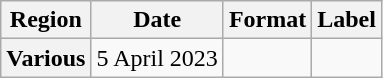<table class="wikitable plainrowheaders">
<tr>
<th scope="col">Region</th>
<th scope="col">Date</th>
<th scope="col">Format</th>
<th scope="col">Label</th>
</tr>
<tr>
<th scope="row">Various</th>
<td>5 April 2023</td>
<td></td>
<td></td>
</tr>
</table>
